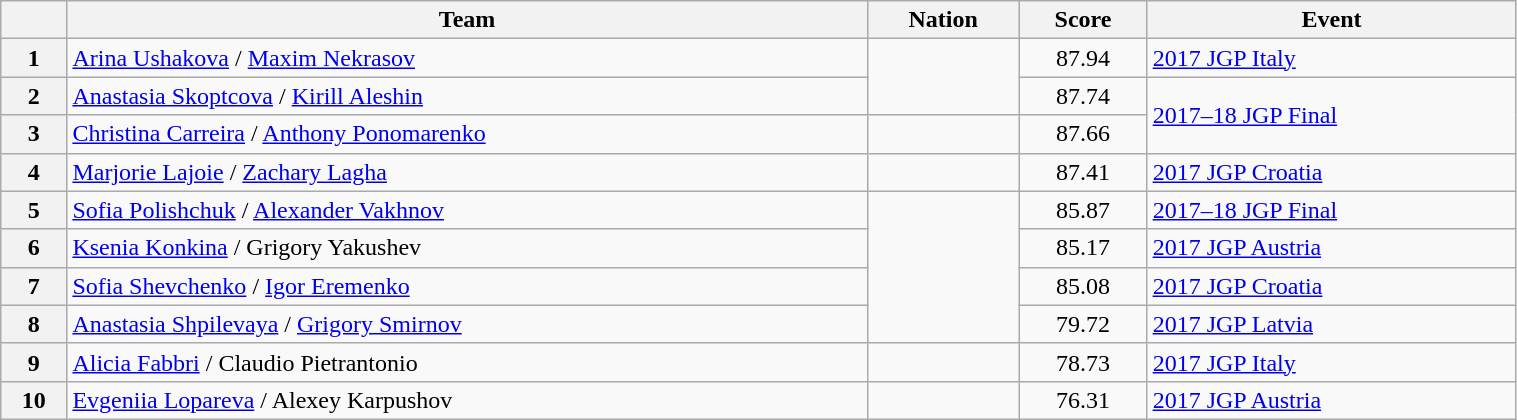<table class="wikitable sortable" style="text-align:left; width:80%">
<tr>
<th scope="col"></th>
<th scope="col">Team</th>
<th scope="col">Nation</th>
<th scope="col">Score</th>
<th scope="col">Event</th>
</tr>
<tr>
<th scope="row">1</th>
<td><a href='#'>Arina Ushakova</a> / <a href='#'>Maxim Nekrasov</a></td>
<td rowspan="2"></td>
<td style="text-align:center;">87.94</td>
<td><a href='#'>2017 JGP Italy</a></td>
</tr>
<tr>
<th scope="row">2</th>
<td><a href='#'>Anastasia Skoptcova</a> / <a href='#'>Kirill Aleshin</a></td>
<td style="text-align:center;">87.74</td>
<td rowspan="2"><a href='#'>2017–18 JGP Final</a></td>
</tr>
<tr>
<th scope="row">3</th>
<td><a href='#'>Christina Carreira</a> / <a href='#'>Anthony Ponomarenko</a></td>
<td></td>
<td style="text-align:center;">87.66</td>
</tr>
<tr>
<th scope="row">4</th>
<td><a href='#'>Marjorie Lajoie</a> / <a href='#'>Zachary Lagha</a></td>
<td></td>
<td style="text-align:center;">87.41</td>
<td><a href='#'>2017 JGP Croatia</a></td>
</tr>
<tr>
<th scope="row">5</th>
<td><a href='#'>Sofia Polishchuk</a> / <a href='#'>Alexander Vakhnov</a></td>
<td rowspan="4"></td>
<td style="text-align:center;">85.87</td>
<td><a href='#'>2017–18 JGP Final</a></td>
</tr>
<tr>
<th scope="row">6</th>
<td><a href='#'>Ksenia Konkina</a> / Grigory Yakushev</td>
<td style="text-align:center;">85.17</td>
<td><a href='#'>2017 JGP Austria</a></td>
</tr>
<tr>
<th scope="row">7</th>
<td><a href='#'>Sofia Shevchenko</a> / <a href='#'>Igor Eremenko</a></td>
<td style="text-align:center;">85.08</td>
<td><a href='#'>2017 JGP Croatia</a></td>
</tr>
<tr>
<th scope="row">8</th>
<td><a href='#'>Anastasia Shpilevaya</a> / <a href='#'>Grigory Smirnov</a></td>
<td style="text-align:center;">79.72</td>
<td><a href='#'>2017 JGP Latvia</a></td>
</tr>
<tr>
<th scope="row">9</th>
<td><a href='#'>Alicia Fabbri</a> / Claudio Pietrantonio</td>
<td></td>
<td style="text-align:center;">78.73</td>
<td><a href='#'>2017 JGP Italy</a></td>
</tr>
<tr>
<th scope="row">10</th>
<td><a href='#'>Evgeniia Lopareva</a> / Alexey Karpushov</td>
<td></td>
<td style="text-align:center;">76.31</td>
<td><a href='#'>2017 JGP Austria</a></td>
</tr>
</table>
